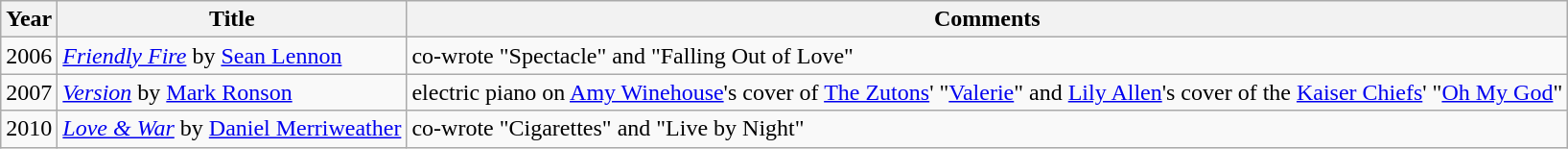<table class="wikitable">
<tr>
<th>Year</th>
<th>Title</th>
<th>Comments</th>
</tr>
<tr>
<td>2006</td>
<td><em><a href='#'>Friendly Fire</a></em> by <a href='#'>Sean Lennon</a></td>
<td>co-wrote "Spectacle" and "Falling Out of Love"</td>
</tr>
<tr>
<td>2007</td>
<td><em><a href='#'>Version</a></em> by <a href='#'>Mark Ronson</a></td>
<td>electric piano on <a href='#'>Amy Winehouse</a>'s cover of <a href='#'>The Zutons</a>' "<a href='#'>Valerie</a>" and <a href='#'>Lily Allen</a>'s cover of the <a href='#'>Kaiser Chiefs</a>' "<a href='#'>Oh My God</a>"</td>
</tr>
<tr>
<td>2010</td>
<td><em><a href='#'>Love & War</a></em> by <a href='#'>Daniel Merriweather</a></td>
<td>co-wrote "Cigarettes" and "Live by Night"</td>
</tr>
</table>
